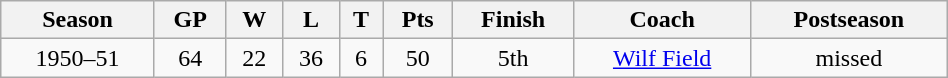<table class="wikitable" width=50%>
<tr>
<th>Season</th>
<th>GP</th>
<th>W</th>
<th>L</th>
<th>T</th>
<th>Pts</th>
<th>Finish</th>
<th>Coach</th>
<th>Postseason</th>
</tr>
<tr align=center>
<td>1950–51</td>
<td>64</td>
<td>22</td>
<td>36</td>
<td>6</td>
<td>50</td>
<td>5th</td>
<td><a href='#'>Wilf Field</a></td>
<td>missed</td>
</tr>
</table>
